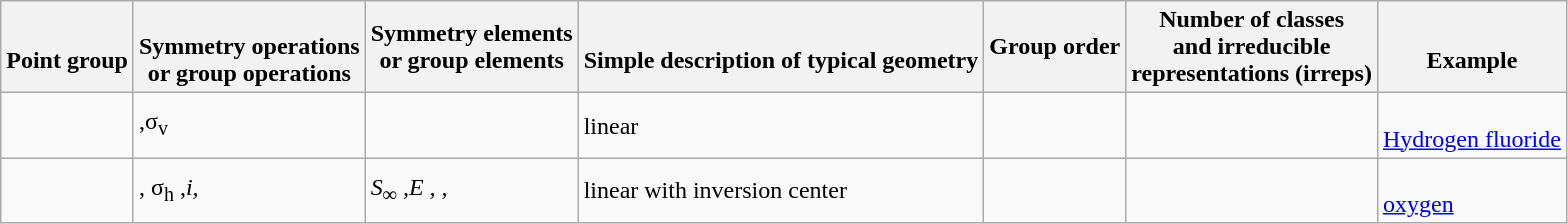<table class="wikitable">
<tr>
<th><br><strong>Point group</strong></th>
<th><br><strong>Symmetry operations</strong><br>or group operations</th>
<th>Symmetry elements<br>or group elements</th>
<th><br><strong>Simple description of typical geometry</strong></th>
<th>Group order</th>
<th>Number of classes<br>and irreducible<br>representations (irreps)</th>
<th><br><strong>Example </strong></th>
</tr>
<tr>
<td><u></u></td>
<td> ,σ<sub>v</sub></td>
<td></td>
<td>linear</td>
<td></td>
<td></td>
<td><br><a href='#'>Hydrogen fluoride</a></td>
</tr>
<tr>
<td></td>
<td>, σ<sub>h</sub> ,<em>i,</em></td>
<td><em>S<sub>∞</sub> ,E ,</em><em> ,</em></td>
<td>linear with inversion center</td>
<td></td>
<td></td>
<td><br><a href='#'>oxygen</a></td>
</tr>
</table>
